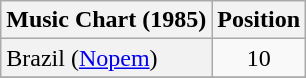<table class="wikitable sortable">
<tr>
<th>Music Chart (1985)</th>
<th>Position</th>
</tr>
<tr>
<td scope="row" style="background-color: #f2f2f2;">Brazil (<a href='#'>Nopem</a>)</td>
<td align="center">10</td>
</tr>
<tr>
</tr>
</table>
